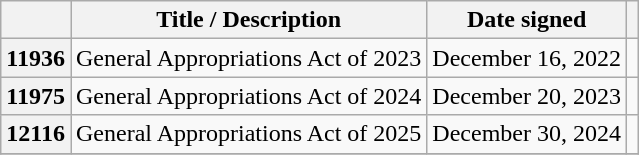<table class="wikitable sortable" style="text-align:center;">
<tr>
<th scope="col"></th>
<th scope="col">Title / Description</th>
<th scope="col">Date signed</th>
<th scope="col" class="unsortable"></th>
</tr>
<tr>
<th scope="row">11936</th>
<td>General Appropriations Act of 2023</td>
<td>December 16, 2022</td>
<td></td>
</tr>
<tr>
<th scope="row">11975</th>
<td>General Appropriations Act of 2024</td>
<td>December 20, 2023</td>
<td></td>
</tr>
<tr>
<th scope="row">12116</th>
<td>General Appropriations Act of 2025</td>
<td>December 30, 2024</td>
<td></td>
</tr>
<tr>
</tr>
</table>
